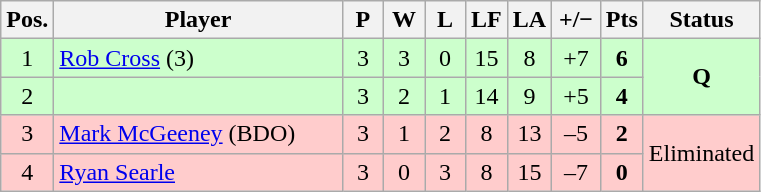<table class="wikitable" style="text-align:center; margin: 1em auto 1em auto, align:left">
<tr>
<th width=20>Pos.</th>
<th width=185>Player</th>
<th width=20>P</th>
<th width=20>W</th>
<th width=20>L</th>
<th width=20>LF</th>
<th width=20>LA</th>
<th width=25>+/−</th>
<th width=20>Pts</th>
<th width=70>Status</th>
</tr>
<tr style="background:#CCFFCC;">
<td>1</td>
<td align=left> <a href='#'>Rob Cross</a> (3)</td>
<td>3</td>
<td>3</td>
<td>0</td>
<td>15</td>
<td>8</td>
<td>+7</td>
<td><strong>6</strong></td>
<td rowspan=2><strong>Q</strong></td>
</tr>
<tr style="background:#CCFFCC;">
<td>2</td>
<td align=left></td>
<td>3</td>
<td>2</td>
<td>1</td>
<td>14</td>
<td>9</td>
<td>+5</td>
<td><strong>4</strong></td>
</tr>
<tr style="background:#FFCCCC;">
<td>3</td>
<td align=left> <a href='#'>Mark McGeeney</a> (BDO)</td>
<td>3</td>
<td>1</td>
<td>2</td>
<td>8</td>
<td>13</td>
<td>–5</td>
<td><strong>2</strong></td>
<td rowspan=2>Eliminated</td>
</tr>
<tr style="background:#FFCCCC;">
<td>4</td>
<td align=left> <a href='#'>Ryan Searle</a></td>
<td>3</td>
<td>0</td>
<td>3</td>
<td>8</td>
<td>15</td>
<td>–7</td>
<td><strong>0</strong></td>
</tr>
</table>
